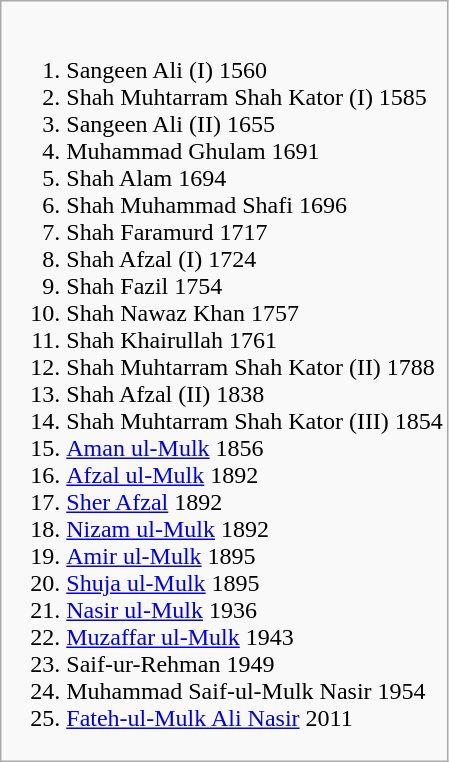<table class="wikitable">
<tr>
<td><br><ol><li>Sangeen Ali (I) 1560</li><li>Shah Muhtarram Shah Kator (I) 1585</li><li>Sangeen Ali (II) 1655</li><li>Muhammad Ghulam 1691</li><li>Shah Alam 1694</li><li>Shah Muhammad Shafi 1696</li><li>Shah Faramurd 1717</li><li>Shah Afzal (I) 1724</li><li>Shah Fazil 1754</li><li>Shah Nawaz Khan 1757</li><li>Shah Khairullah 1761</li><li>Shah Muhtarram Shah Kator (II) 1788</li><li>Shah Afzal (II) 1838</li><li>Shah Muhtarram Shah Kator (III) 1854</li><li><a href='#'>Aman ul-Mulk</a> 1856</li><li><a href='#'>Afzal ul-Mulk</a> 1892</li><li><a href='#'>Sher Afzal</a> 1892</li><li><a href='#'>Nizam ul-Mulk</a> 1892</li><li><a href='#'>Amir ul-Mulk</a> 1895</li><li><a href='#'>Shuja ul-Mulk</a> 1895</li><li><a href='#'>Nasir ul-Mulk</a> 1936</li><li><a href='#'>Muzaffar ul-Mulk</a> 1943</li><li>Saif-ur-Rehman 1949</li><li>Muhammad Saif-ul-Mulk Nasir 1954</li><li><a href='#'>Fateh-ul-Mulk Ali Nasir</a> 2011</li></ol></td>
</tr>
</table>
